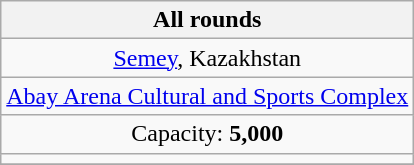<table class="wikitable" style="text-align:center;">
<tr>
<th>All rounds</th>
</tr>
<tr>
<td><a href='#'>Semey</a>, Kazakhstan</td>
</tr>
<tr>
<td><a href='#'>Abay Arena Cultural and Sports Complex</a></td>
</tr>
<tr>
<td>Capacity: <strong>5,000</strong></td>
</tr>
<tr>
<td></td>
</tr>
<tr>
</tr>
</table>
